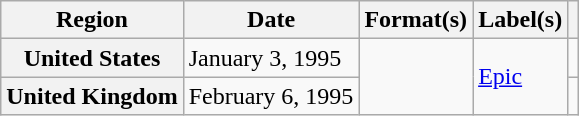<table class="wikitable plainrowheaders">
<tr>
<th scope="col">Region</th>
<th scope="col">Date</th>
<th scope="col">Format(s)</th>
<th scope="col">Label(s)</th>
<th scope="col"></th>
</tr>
<tr>
<th scope="row">United States</th>
<td>January 3, 1995</td>
<td rowspan="2"></td>
<td rowspan="2"><a href='#'>Epic</a></td>
<td></td>
</tr>
<tr>
<th scope="row">United Kingdom</th>
<td>February 6, 1995</td>
<td></td>
</tr>
</table>
